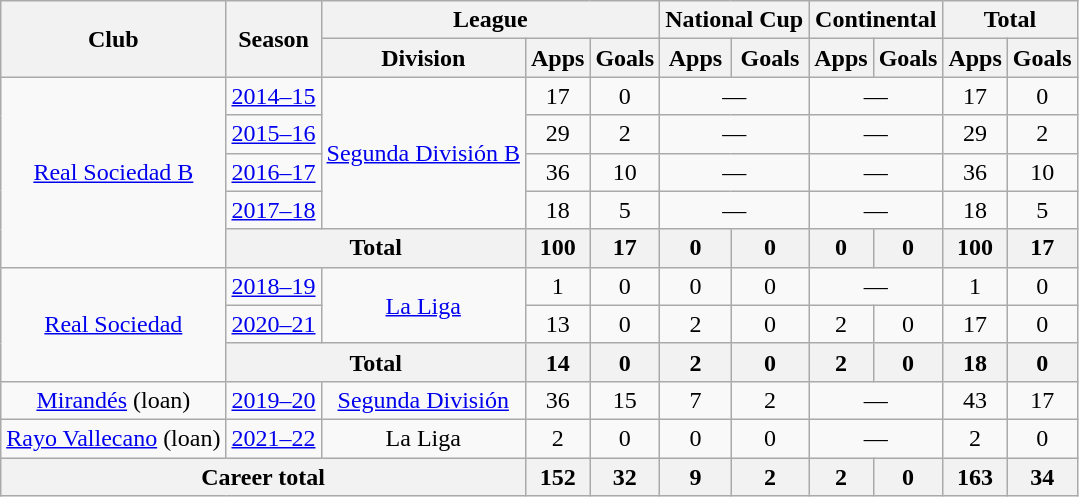<table class="wikitable" style="text-align:center">
<tr>
<th rowspan="2">Club</th>
<th rowspan="2">Season</th>
<th colspan="3">League</th>
<th colspan="2">National Cup</th>
<th colspan="2">Continental</th>
<th colspan="2">Total</th>
</tr>
<tr>
<th>Division</th>
<th>Apps</th>
<th>Goals</th>
<th>Apps</th>
<th>Goals</th>
<th>Apps</th>
<th>Goals</th>
<th>Apps</th>
<th>Goals</th>
</tr>
<tr>
<td rowspan="5"><a href='#'>Real Sociedad B</a></td>
<td><a href='#'>2014–15</a></td>
<td rowspan="4"><a href='#'>Segunda División B</a></td>
<td>17</td>
<td>0</td>
<td colspan="2">—</td>
<td colspan="2">—</td>
<td>17</td>
<td>0</td>
</tr>
<tr>
<td><a href='#'>2015–16</a></td>
<td>29</td>
<td>2</td>
<td colspan="2">—</td>
<td colspan="2">—</td>
<td>29</td>
<td>2</td>
</tr>
<tr>
<td><a href='#'>2016–17</a></td>
<td>36</td>
<td>10</td>
<td colspan="2">—</td>
<td colspan="2">—</td>
<td>36</td>
<td>10</td>
</tr>
<tr>
<td><a href='#'>2017–18</a></td>
<td>18</td>
<td>5</td>
<td colspan="2">—</td>
<td colspan="2">—</td>
<td>18</td>
<td>5</td>
</tr>
<tr>
<th colspan="2">Total</th>
<th>100</th>
<th>17</th>
<th>0</th>
<th>0</th>
<th>0</th>
<th>0</th>
<th>100</th>
<th>17</th>
</tr>
<tr>
<td rowspan="3"><a href='#'>Real Sociedad</a></td>
<td><a href='#'>2018–19</a></td>
<td rowspan="2"><a href='#'>La Liga</a></td>
<td>1</td>
<td>0</td>
<td>0</td>
<td>0</td>
<td colspan="2">—</td>
<td>1</td>
<td>0</td>
</tr>
<tr>
<td><a href='#'>2020–21</a></td>
<td>13</td>
<td>0</td>
<td>2</td>
<td>0</td>
<td>2</td>
<td>0</td>
<td>17</td>
<td>0</td>
</tr>
<tr>
<th colspan="2">Total</th>
<th>14</th>
<th>0</th>
<th>2</th>
<th>0</th>
<th>2</th>
<th>0</th>
<th>18</th>
<th>0</th>
</tr>
<tr>
<td><a href='#'>Mirandés</a> (loan)</td>
<td><a href='#'>2019–20</a></td>
<td><a href='#'>Segunda División</a></td>
<td>36</td>
<td>15</td>
<td>7</td>
<td>2</td>
<td colspan="2">—</td>
<td>43</td>
<td>17</td>
</tr>
<tr>
<td><a href='#'>Rayo Vallecano</a> (loan)</td>
<td><a href='#'>2021–22</a></td>
<td>La Liga</td>
<td>2</td>
<td>0</td>
<td>0</td>
<td>0</td>
<td colspan="2">—</td>
<td>2</td>
<td>0</td>
</tr>
<tr>
<th colspan="3">Career total</th>
<th>152</th>
<th>32</th>
<th>9</th>
<th>2</th>
<th>2</th>
<th>0</th>
<th>163</th>
<th>34</th>
</tr>
</table>
